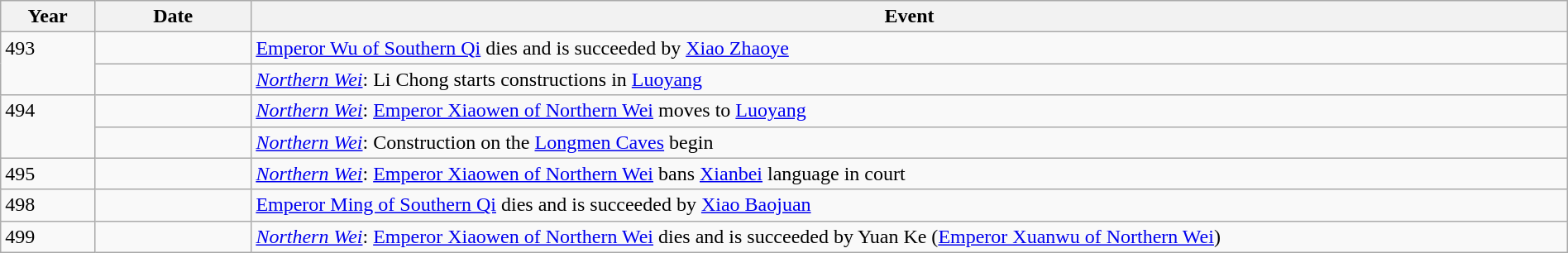<table class="wikitable" style="width:100%;">
<tr>
<th style="width:6%">Year</th>
<th style="width:10%">Date</th>
<th>Event</th>
</tr>
<tr>
<td rowspan="2" style="vertical-align:top;">493</td>
<td></td>
<td><a href='#'>Emperor Wu of Southern Qi</a> dies and is succeeded by <a href='#'>Xiao Zhaoye</a></td>
</tr>
<tr>
<td></td>
<td><em><a href='#'>Northern Wei</a></em>: Li Chong starts constructions in <a href='#'>Luoyang</a></td>
</tr>
<tr>
<td rowspan="2" style="vertical-align:top;">494</td>
<td></td>
<td><em><a href='#'>Northern Wei</a></em>: <a href='#'>Emperor Xiaowen of Northern Wei</a> moves to <a href='#'>Luoyang</a></td>
</tr>
<tr>
<td></td>
<td><em><a href='#'>Northern Wei</a></em>: Construction on the <a href='#'>Longmen Caves</a> begin</td>
</tr>
<tr>
<td>495</td>
<td></td>
<td><em><a href='#'>Northern Wei</a></em>: <a href='#'>Emperor Xiaowen of Northern Wei</a> bans <a href='#'>Xianbei</a> language in court</td>
</tr>
<tr>
<td>498</td>
<td></td>
<td><a href='#'>Emperor Ming of Southern Qi</a> dies and is succeeded by <a href='#'>Xiao Baojuan</a></td>
</tr>
<tr>
<td>499</td>
<td></td>
<td><em><a href='#'>Northern Wei</a></em>: <a href='#'>Emperor Xiaowen of Northern Wei</a> dies and is succeeded by Yuan Ke (<a href='#'>Emperor Xuanwu of Northern Wei</a>)</td>
</tr>
</table>
